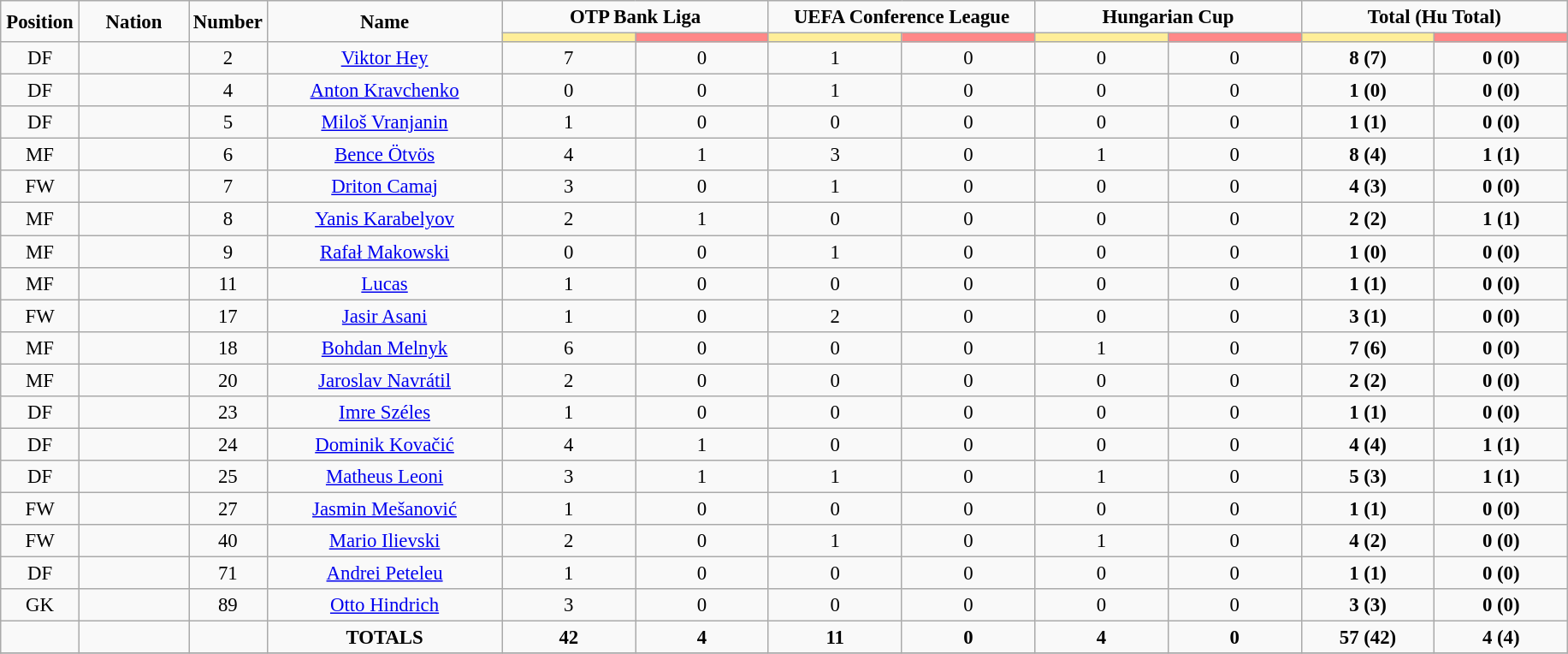<table class="wikitable" style="font-size: 95%; text-align: center;">
<tr>
<td rowspan="2" width="5%" align="center"><strong>Position</strong></td>
<td rowspan="2" width="7%" align="center"><strong>Nation</strong></td>
<td rowspan="2" width="5%" align="center"><strong>Number</strong></td>
<td rowspan="2" width="15%" align="center"><strong>Name</strong></td>
<td colspan="2" align="center"><strong>OTP Bank Liga</strong></td>
<td colspan="2" align="center"><strong>UEFA Conference League</strong></td>
<td colspan="2" align="center"><strong>Hungarian Cup</strong></td>
<td colspan="2" align="center"><strong>Total (Hu Total)</strong></td>
</tr>
<tr>
<th width=60 style="background: #FFEE99"></th>
<th width=60 style="background: #FF8888"></th>
<th width=60 style="background: #FFEE99"></th>
<th width=60 style="background: #FF8888"></th>
<th width=60 style="background: #FFEE99"></th>
<th width=60 style="background: #FF8888"></th>
<th width=60 style="background: #FFEE99"></th>
<th width=60 style="background: #FF8888"></th>
</tr>
<tr>
<td>DF</td>
<td></td>
<td>2</td>
<td><a href='#'>Viktor Hey</a></td>
<td>7</td>
<td>0</td>
<td>1</td>
<td>0</td>
<td>0</td>
<td>0</td>
<td><strong>8 (7)</strong></td>
<td><strong>0 (0)</strong></td>
</tr>
<tr>
<td>DF</td>
<td></td>
<td>4</td>
<td><a href='#'>Anton Kravchenko</a></td>
<td>0</td>
<td>0</td>
<td>1</td>
<td>0</td>
<td>0</td>
<td>0</td>
<td><strong>1 (0)</strong></td>
<td><strong>0 (0)</strong></td>
</tr>
<tr>
<td>DF</td>
<td></td>
<td>5</td>
<td><a href='#'>Miloš Vranjanin</a></td>
<td>1</td>
<td>0</td>
<td>0</td>
<td>0</td>
<td>0</td>
<td>0</td>
<td><strong>1 (1)</strong></td>
<td><strong>0 (0)</strong></td>
</tr>
<tr>
<td>MF</td>
<td></td>
<td>6</td>
<td><a href='#'>Bence Ötvös</a></td>
<td>4</td>
<td>1</td>
<td>3</td>
<td>0</td>
<td>1</td>
<td>0</td>
<td><strong>8 (4)</strong></td>
<td><strong>1 (1)</strong></td>
</tr>
<tr>
<td>FW</td>
<td></td>
<td>7</td>
<td><a href='#'>Driton Camaj</a></td>
<td>3</td>
<td>0</td>
<td>1</td>
<td>0</td>
<td>0</td>
<td>0</td>
<td><strong>4 (3)</strong></td>
<td><strong>0 (0)</strong></td>
</tr>
<tr>
<td>MF</td>
<td></td>
<td>8</td>
<td><a href='#'>Yanis Karabelyov</a></td>
<td>2</td>
<td>1</td>
<td>0</td>
<td>0</td>
<td>0</td>
<td>0</td>
<td><strong>2 (2)</strong></td>
<td><strong>1 (1)</strong></td>
</tr>
<tr>
<td>MF</td>
<td></td>
<td>9</td>
<td><a href='#'>Rafał Makowski</a></td>
<td>0</td>
<td>0</td>
<td>1</td>
<td>0</td>
<td>0</td>
<td>0</td>
<td><strong>1 (0)</strong></td>
<td><strong>0 (0)</strong></td>
</tr>
<tr>
<td>MF</td>
<td></td>
<td>11</td>
<td><a href='#'>Lucas</a></td>
<td>1</td>
<td>0</td>
<td>0</td>
<td>0</td>
<td>0</td>
<td>0</td>
<td><strong>1 (1)</strong></td>
<td><strong>0 (0)</strong></td>
</tr>
<tr>
<td>FW</td>
<td></td>
<td>17</td>
<td><a href='#'>Jasir Asani</a></td>
<td>1</td>
<td>0</td>
<td>2</td>
<td>0</td>
<td>0</td>
<td>0</td>
<td><strong>3 (1)</strong></td>
<td><strong>0 (0)</strong></td>
</tr>
<tr>
<td>MF</td>
<td></td>
<td>18</td>
<td><a href='#'>Bohdan Melnyk</a></td>
<td>6</td>
<td>0</td>
<td>0</td>
<td>0</td>
<td>1</td>
<td>0</td>
<td><strong>7 (6)</strong></td>
<td><strong>0 (0)</strong></td>
</tr>
<tr>
<td>MF</td>
<td></td>
<td>20</td>
<td><a href='#'>Jaroslav Navrátil</a></td>
<td>2</td>
<td>0</td>
<td>0</td>
<td>0</td>
<td>0</td>
<td>0</td>
<td><strong>2 (2)</strong></td>
<td><strong>0 (0)</strong></td>
</tr>
<tr>
<td>DF</td>
<td></td>
<td>23</td>
<td><a href='#'>Imre Széles</a></td>
<td>1</td>
<td>0</td>
<td>0</td>
<td>0</td>
<td>0</td>
<td>0</td>
<td><strong>1 (1)</strong></td>
<td><strong>0 (0)</strong></td>
</tr>
<tr>
<td>DF</td>
<td></td>
<td>24</td>
<td><a href='#'>Dominik Kovačić</a></td>
<td>4</td>
<td>1</td>
<td>0</td>
<td>0</td>
<td>0</td>
<td>0</td>
<td><strong>4 (4)</strong></td>
<td><strong>1 (1)</strong></td>
</tr>
<tr>
<td>DF</td>
<td></td>
<td>25</td>
<td><a href='#'>Matheus Leoni</a></td>
<td>3</td>
<td>1</td>
<td>1</td>
<td>0</td>
<td>1</td>
<td>0</td>
<td><strong>5 (3)</strong></td>
<td><strong>1 (1)</strong></td>
</tr>
<tr>
<td>FW</td>
<td></td>
<td>27</td>
<td><a href='#'>Jasmin Mešanović</a></td>
<td>1</td>
<td>0</td>
<td>0</td>
<td>0</td>
<td>0</td>
<td>0</td>
<td><strong>1 (1)</strong></td>
<td><strong>0 (0)</strong></td>
</tr>
<tr>
<td>FW</td>
<td></td>
<td>40</td>
<td><a href='#'>Mario Ilievski</a></td>
<td>2</td>
<td>0</td>
<td>1</td>
<td>0</td>
<td>1</td>
<td>0</td>
<td><strong>4 (2)</strong></td>
<td><strong>0 (0)</strong></td>
</tr>
<tr>
<td>DF</td>
<td></td>
<td>71</td>
<td><a href='#'>Andrei Peteleu</a></td>
<td>1</td>
<td>0</td>
<td>0</td>
<td>0</td>
<td>0</td>
<td>0</td>
<td><strong>1 (1)</strong></td>
<td><strong>0 (0)</strong></td>
</tr>
<tr>
<td>GK</td>
<td></td>
<td>89</td>
<td><a href='#'>Otto Hindrich</a></td>
<td>3</td>
<td>0</td>
<td>0</td>
<td>0</td>
<td>0</td>
<td>0</td>
<td><strong>3 (3)</strong></td>
<td><strong>0 (0)</strong></td>
</tr>
<tr>
<td></td>
<td></td>
<td></td>
<td><strong>TOTALS</strong></td>
<td><strong>42</strong></td>
<td><strong>4</strong></td>
<td><strong>11</strong></td>
<td><strong>0</strong></td>
<td><strong>4</strong></td>
<td><strong>0</strong></td>
<td><strong>57 (42)</strong></td>
<td><strong>4 (4)</strong></td>
</tr>
<tr>
</tr>
</table>
